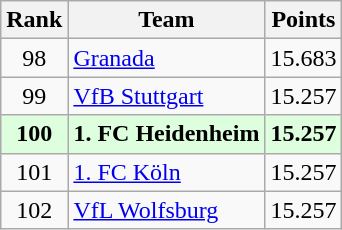<table class="wikitable" style="text-align: center;">
<tr>
<th>Rank</th>
<th>Team</th>
<th>Points</th>
</tr>
<tr>
<td>98</td>
<td align=left> <a href='#'>Granada</a></td>
<td>15.683</td>
</tr>
<tr>
<td>99</td>
<td align=left> <a href='#'>VfB Stuttgart</a></td>
<td>15.257</td>
</tr>
<tr bgcolor="#ddffdd">
<td><strong>100</strong></td>
<td align=left> <strong>1. FC Heidenheim</strong></td>
<td><strong>15.257</strong></td>
</tr>
<tr>
<td>101</td>
<td align=left> <a href='#'>1. FC Köln</a></td>
<td>15.257</td>
</tr>
<tr>
<td>102</td>
<td align=left> <a href='#'>VfL Wolfsburg</a></td>
<td>15.257</td>
</tr>
</table>
